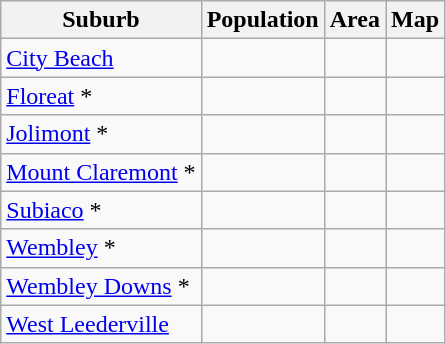<table class="wikitable sortable">
<tr>
<th>Suburb</th>
<th data-sort-type=number>Population</th>
<th data-sort-type=number>Area</th>
<th>Map</th>
</tr>
<tr>
<td><a href='#'>City Beach</a></td>
<td></td>
<td></td>
<td></td>
</tr>
<tr>
<td><a href='#'>Floreat</a> *</td>
<td></td>
<td></td>
<td></td>
</tr>
<tr>
<td><a href='#'>Jolimont</a> *</td>
<td></td>
<td></td>
<td></td>
</tr>
<tr>
<td><a href='#'>Mount Claremont</a> *</td>
<td></td>
<td></td>
<td></td>
</tr>
<tr>
<td><a href='#'>Subiaco</a> *</td>
<td></td>
<td></td>
<td></td>
</tr>
<tr>
<td><a href='#'>Wembley</a> *</td>
<td></td>
<td></td>
<td></td>
</tr>
<tr>
<td><a href='#'>Wembley Downs</a> *</td>
<td></td>
<td></td>
<td></td>
</tr>
<tr>
<td><a href='#'>West Leederville</a></td>
<td></td>
<td></td>
<td></td>
</tr>
</table>
